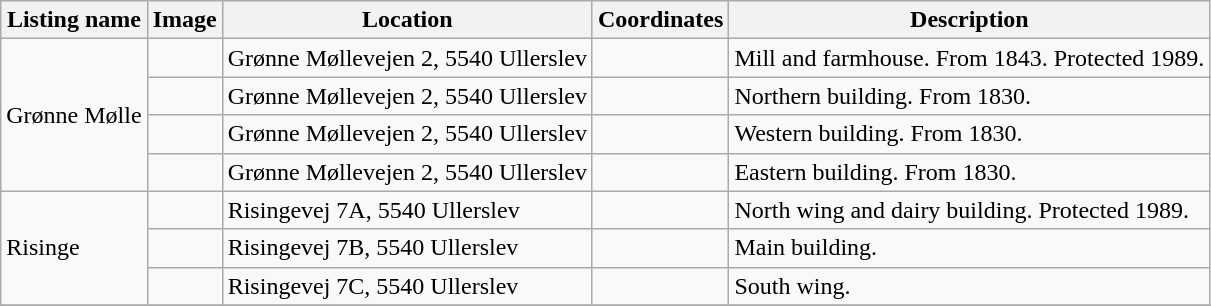<table class="wikitable sortable">
<tr>
<th>Listing name</th>
<th>Image</th>
<th>Location</th>
<th>Coordinates</th>
<th>Description</th>
</tr>
<tr>
<td rowspan="4">Grønne Mølle</td>
<td></td>
<td>Grønne Møllevejen 2, 5540 Ullerslev</td>
<td></td>
<td>Mill and farmhouse. From 1843. Protected 1989.</td>
</tr>
<tr>
<td></td>
<td>Grønne Møllevejen 2, 5540 Ullerslev</td>
<td></td>
<td>Northern building. From 1830.</td>
</tr>
<tr>
<td></td>
<td>Grønne Møllevejen 2, 5540 Ullerslev</td>
<td></td>
<td>Western building. From 1830.</td>
</tr>
<tr>
<td></td>
<td>Grønne Møllevejen 2, 5540 Ullerslev</td>
<td></td>
<td>Eastern building. From 1830.</td>
</tr>
<tr>
<td rowspan="3">Risinge</td>
<td></td>
<td>Risingevej 7A, 5540 Ullerslev</td>
<td></td>
<td>North wing and dairy building. Protected 1989.</td>
</tr>
<tr>
<td></td>
<td>Risingevej 7B, 5540 Ullerslev</td>
<td></td>
<td>Main building.</td>
</tr>
<tr>
<td></td>
<td>Risingevej 7C, 5540 Ullerslev</td>
<td></td>
<td>South wing.</td>
</tr>
<tr>
</tr>
</table>
